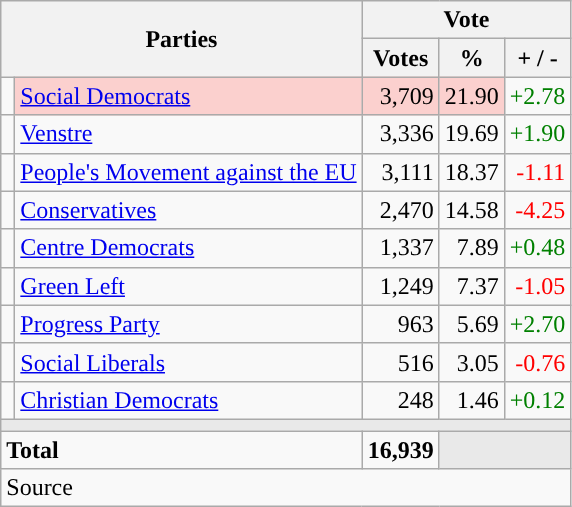<table class="wikitable" style="text-align:right;">
<tr>
<th style="text-align:centre;" rowspan="2" colspan="2" width="225">Parties</th>
<th colspan="3">Vote</th>
</tr>
<tr>
<th width="15">Votes</th>
<th width="15">%</th>
<th width="15">+ / -</th>
</tr>
<tr>
<td width="2" style="color:inherit;background:"></td>
<td bgcolor=#fbd0ce   align="left"><a href='#'>Social Democrats</a></td>
<td bgcolor=#fbd0ce>3,709</td>
<td bgcolor=#fbd0ce>21.90</td>
<td style=color:green;>+2.78</td>
</tr>
<tr>
<td width="2" style="color:inherit;background:"></td>
<td align="left"><a href='#'>Venstre</a></td>
<td>3,336</td>
<td>19.69</td>
<td style=color:green;>+1.90</td>
</tr>
<tr>
<td width="2" style="color:inherit;background:"></td>
<td align="left"><a href='#'>People's Movement against the EU</a></td>
<td>3,111</td>
<td>18.37</td>
<td style=color:red;>-1.11</td>
</tr>
<tr>
<td width="2" style="color:inherit;background:"></td>
<td align="left"><a href='#'>Conservatives</a></td>
<td>2,470</td>
<td>14.58</td>
<td style=color:red;>-4.25</td>
</tr>
<tr>
<td width="2" style="color:inherit;background:"></td>
<td align="left"><a href='#'>Centre Democrats</a></td>
<td>1,337</td>
<td>7.89</td>
<td style=color:green;>+0.48</td>
</tr>
<tr>
<td width="2" style="color:inherit;background:"></td>
<td align="left"><a href='#'>Green Left</a></td>
<td>1,249</td>
<td>7.37</td>
<td style=color:red;>-1.05</td>
</tr>
<tr>
<td width="2" style="color:inherit;background:"></td>
<td align="left"><a href='#'>Progress Party</a></td>
<td>963</td>
<td>5.69</td>
<td style=color:green;>+2.70</td>
</tr>
<tr>
<td width="2" style="color:inherit;background:"></td>
<td align="left"><a href='#'>Social Liberals</a></td>
<td>516</td>
<td>3.05</td>
<td style=color:red;>-0.76</td>
</tr>
<tr>
<td width="2" style="color:inherit;background:"></td>
<td align="left"><a href='#'>Christian Democrats</a></td>
<td>248</td>
<td>1.46</td>
<td style=color:green;>+0.12</td>
</tr>
<tr>
<td colspan="7" bgcolor="#E9E9E9"></td>
</tr>
<tr>
<td align="left" colspan="2"><strong>Total</strong></td>
<td><strong>16,939</strong></td>
<td bgcolor="#E9E9E9" colspan="2"></td>
</tr>
<tr>
<td align="left" colspan="6">Source</td>
</tr>
</table>
